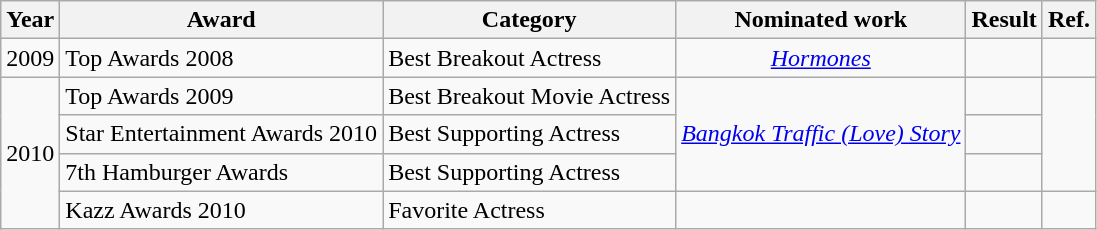<table class="wikitable">
<tr>
<th>Year</th>
<th>Award</th>
<th>Category</th>
<th>Nominated work</th>
<th>Result</th>
<th>Ref.</th>
</tr>
<tr>
<td>2009</td>
<td>Top Awards 2008</td>
<td>Best Breakout Actress</td>
<td align="center"><em><a href='#'>Hormones</a></em></td>
<td></td>
<td></td>
</tr>
<tr>
<td rowspan="4">2010</td>
<td>Top Awards 2009</td>
<td>Best Breakout Movie Actress</td>
<td align="center" rowspan="3"><em><a href='#'>Bangkok Traffic (Love) Story</a></em></td>
<td></td>
<td Rowspan=3></td>
</tr>
<tr>
<td>Star Entertainment Awards 2010</td>
<td>Best Supporting Actress</td>
<td></td>
</tr>
<tr>
<td>7th Hamburger Awards</td>
<td>Best Supporting Actress</td>
<td></td>
</tr>
<tr>
<td>Kazz Awards 2010</td>
<td>Favorite Actress</td>
<td></td>
<td></td>
<td></td>
</tr>
</table>
